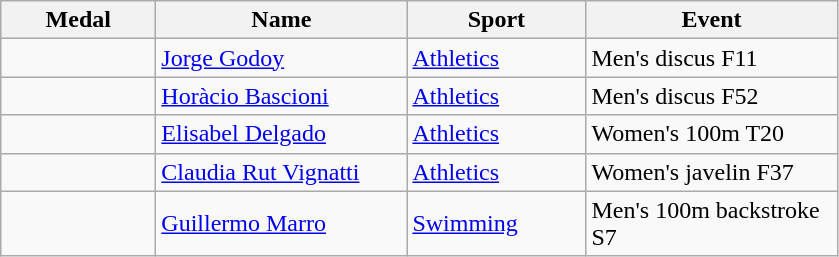<table class="wikitable">
<tr>
<th style="width:6em">Medal</th>
<th style="width:10em">Name</th>
<th style="width:7em">Sport</th>
<th style="width:10em">Event</th>
</tr>
<tr>
<td></td>
<td><a href='#'>Jorge Godoy</a></td>
<td><a href='#'>Athletics</a></td>
<td>Men's discus F11</td>
</tr>
<tr>
<td></td>
<td><a href='#'>Horàcio Bascioni</a></td>
<td><a href='#'>Athletics</a></td>
<td>Men's discus F52</td>
</tr>
<tr>
<td></td>
<td><a href='#'>Elisabel Delgado</a></td>
<td><a href='#'>Athletics</a></td>
<td>Women's 100m T20</td>
</tr>
<tr>
<td></td>
<td><a href='#'>Claudia Rut Vignatti</a></td>
<td><a href='#'>Athletics</a></td>
<td>Women's javelin F37</td>
</tr>
<tr>
<td></td>
<td><a href='#'>Guillermo Marro</a></td>
<td><a href='#'>Swimming</a></td>
<td>Men's 100m backstroke S7</td>
</tr>
</table>
